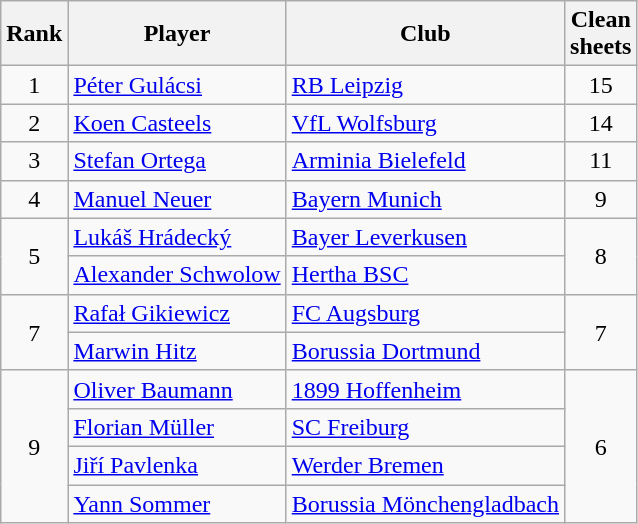<table class="wikitable sortable" style="text-align:center">
<tr>
<th>Rank</th>
<th>Player</th>
<th>Club</th>
<th>Clean<br>sheets</th>
</tr>
<tr>
<td>1</td>
<td align="left"> <a href='#'>Péter Gulácsi</a></td>
<td align="left"><a href='#'>RB Leipzig</a></td>
<td>15</td>
</tr>
<tr>
<td>2</td>
<td align="left"> <a href='#'>Koen Casteels</a></td>
<td align="left"><a href='#'>VfL Wolfsburg</a></td>
<td>14</td>
</tr>
<tr>
<td>3</td>
<td align="left"> <a href='#'>Stefan Ortega</a></td>
<td align="left"><a href='#'>Arminia Bielefeld</a></td>
<td>11</td>
</tr>
<tr>
<td>4</td>
<td align="left"> <a href='#'>Manuel Neuer</a></td>
<td align="left"><a href='#'>Bayern Munich</a></td>
<td>9</td>
</tr>
<tr>
<td rowspan=2>5</td>
<td align="left"> <a href='#'>Lukáš Hrádecký</a></td>
<td align="left"><a href='#'>Bayer Leverkusen</a></td>
<td rowspan=2>8</td>
</tr>
<tr>
<td align="left"> <a href='#'>Alexander Schwolow</a></td>
<td align="left"><a href='#'>Hertha BSC</a></td>
</tr>
<tr>
<td rowspan=2>7</td>
<td align="left"> <a href='#'>Rafał Gikiewicz</a></td>
<td align="left"><a href='#'>FC Augsburg</a></td>
<td rowspan=2>7</td>
</tr>
<tr>
<td align="left"> <a href='#'>Marwin Hitz</a></td>
<td align="left"><a href='#'>Borussia Dortmund</a></td>
</tr>
<tr>
<td rowspan=4>9</td>
<td align="left"> <a href='#'>Oliver Baumann</a></td>
<td align="left"><a href='#'>1899 Hoffenheim</a></td>
<td rowspan=4>6</td>
</tr>
<tr>
<td align="left"> <a href='#'>Florian Müller</a></td>
<td align="left"><a href='#'>SC Freiburg</a></td>
</tr>
<tr>
<td align="left"> <a href='#'>Jiří Pavlenka</a></td>
<td align="left"><a href='#'>Werder Bremen</a></td>
</tr>
<tr>
<td align="left"> <a href='#'>Yann Sommer</a></td>
<td align="left"><a href='#'>Borussia Mönchengladbach</a></td>
</tr>
</table>
